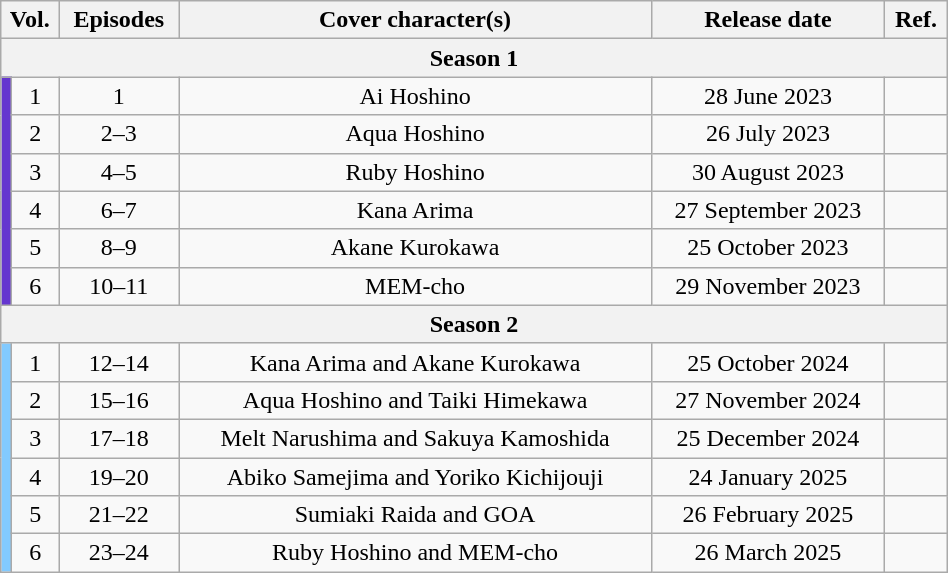<table class="wikitable" style="text-align: center; width: 50%;">
<tr>
<th colspan="2">Vol.</th>
<th>Episodes</th>
<th>Cover character(s)</th>
<th>Release date</th>
<th>Ref.</th>
</tr>
<tr>
<th colspan="6">Season 1</th>
</tr>
<tr>
<td rowspan="6" width="1%" style="background: #6436CF;"></td>
<td>1</td>
<td>1</td>
<td>Ai Hoshino</td>
<td>28 June 2023</td>
<td></td>
</tr>
<tr>
<td>2</td>
<td>2–3</td>
<td>Aqua Hoshino</td>
<td>26 July 2023</td>
<td></td>
</tr>
<tr>
<td>3</td>
<td>4–5</td>
<td>Ruby Hoshino</td>
<td>30 August 2023</td>
<td></td>
</tr>
<tr>
<td>4</td>
<td>6–7</td>
<td>Kana Arima</td>
<td>27 September 2023</td>
<td></td>
</tr>
<tr>
<td>5</td>
<td>8–9</td>
<td>Akane Kurokawa</td>
<td>25 October 2023</td>
<td></td>
</tr>
<tr>
<td>6</td>
<td>10–11</td>
<td>MEM-cho</td>
<td>29 November 2023</td>
<td></td>
</tr>
<tr>
<th colspan="6">Season 2</th>
</tr>
<tr>
<td rowspan="6" width="1%" style="background: #82CAFF;"></td>
<td>1</td>
<td>12–14</td>
<td>Kana Arima and Akane Kurokawa</td>
<td>25 October 2024</td>
<td></td>
</tr>
<tr>
<td>2</td>
<td>15–16</td>
<td>Aqua Hoshino and Taiki Himekawa</td>
<td>27 November 2024</td>
<td></td>
</tr>
<tr>
<td>3</td>
<td>17–18</td>
<td>Melt Narushima and Sakuya Kamoshida</td>
<td>25 December 2024</td>
<td></td>
</tr>
<tr>
<td>4</td>
<td>19–20</td>
<td>Abiko Samejima and Yoriko Kichijouji</td>
<td>24 January 2025</td>
<td></td>
</tr>
<tr>
<td>5</td>
<td>21–22</td>
<td>Sumiaki Raida and GOA</td>
<td>26 February 2025</td>
<td></td>
</tr>
<tr>
<td>6</td>
<td>23–24</td>
<td>Ruby Hoshino and MEM-cho</td>
<td>26 March 2025</td>
<td></td>
</tr>
</table>
